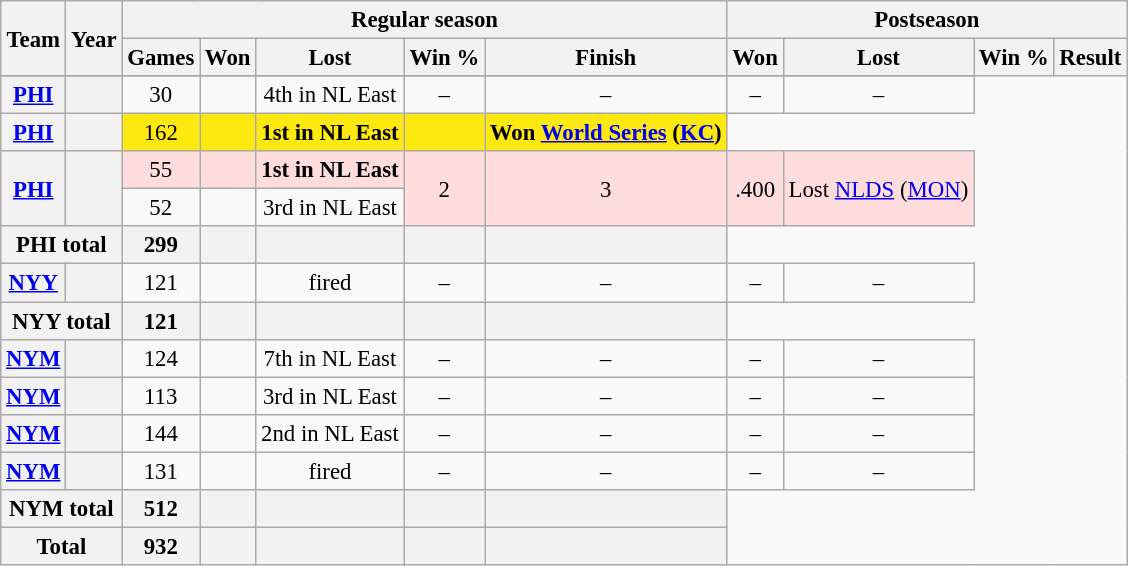<table class="wikitable" style="font-size: 95%; text-align:center;">
<tr>
<th rowspan="2">Team</th>
<th rowspan="2">Year</th>
<th colspan="5">Regular season</th>
<th colspan="4">Postseason</th>
</tr>
<tr>
<th>Games</th>
<th>Won</th>
<th>Lost</th>
<th>Win %</th>
<th>Finish</th>
<th>Won</th>
<th>Lost</th>
<th>Win %</th>
<th>Result</th>
</tr>
<tr>
</tr>
<tr>
<th><a href='#'>PHI</a></th>
<th></th>
<td>30</td>
<td></td>
<td>4th in NL East</td>
<td>–</td>
<td>–</td>
<td>–</td>
<td>–</td>
</tr>
<tr style="background:#fde910">
<th><a href='#'>PHI</a></th>
<th></th>
<td>162</td>
<td></td>
<td><strong>1st in NL East</strong></td>
<td></td>
<td><strong>Won <a href='#'>World Series</a> (<a href='#'>KC</a>)</strong></td>
</tr>
<tr style="background:#fdd">
<th rowspan="2"><a href='#'>PHI</a></th>
<th rowspan="2"></th>
<td>55</td>
<td></td>
<td><strong>1st in NL East</strong></td>
<td rowspan="2">2</td>
<td rowspan="2">3</td>
<td rowspan="2">.400</td>
<td rowspan="2">Lost <a href='#'>NLDS</a> (<a href='#'>MON</a>)</td>
</tr>
<tr>
<td>52</td>
<td></td>
<td>3rd in NL East</td>
</tr>
<tr>
<th colspan="2">PHI total</th>
<th>299</th>
<th></th>
<th></th>
<th></th>
<th></th>
</tr>
<tr>
<th><a href='#'>NYY</a></th>
<th></th>
<td>121</td>
<td></td>
<td>fired</td>
<td>–</td>
<td>–</td>
<td>–</td>
<td>–</td>
</tr>
<tr>
<th colspan="2">NYY total</th>
<th>121</th>
<th></th>
<th></th>
<th></th>
<th></th>
</tr>
<tr>
<th><a href='#'>NYM</a></th>
<th></th>
<td>124</td>
<td></td>
<td>7th in NL East</td>
<td>–</td>
<td>–</td>
<td>–</td>
<td>–</td>
</tr>
<tr>
<th><a href='#'>NYM</a></th>
<th></th>
<td>113</td>
<td></td>
<td>3rd in NL East</td>
<td>–</td>
<td>–</td>
<td>–</td>
<td>–</td>
</tr>
<tr>
<th><a href='#'>NYM</a></th>
<th></th>
<td>144</td>
<td></td>
<td>2nd in NL East</td>
<td>–</td>
<td>–</td>
<td>–</td>
<td>–</td>
</tr>
<tr>
<th><a href='#'>NYM</a></th>
<th></th>
<td>131</td>
<td></td>
<td>fired</td>
<td>–</td>
<td>–</td>
<td>–</td>
<td>–</td>
</tr>
<tr>
<th colspan="2">NYM total</th>
<th>512</th>
<th></th>
<th></th>
<th></th>
<th></th>
</tr>
<tr>
<th colspan="2">Total</th>
<th>932</th>
<th></th>
<th></th>
<th></th>
<th></th>
</tr>
</table>
